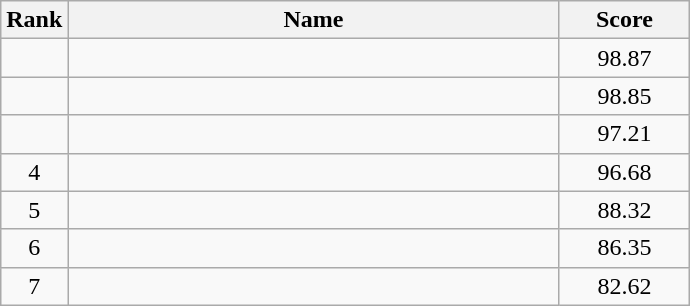<table class="wikitable">
<tr>
<th scope="col">Rank</th>
<th scope="col"  style="width: 20em">Name</th>
<th scope="col"  style="width: 5em">Score</th>
</tr>
<tr>
<td align="center"></td>
<td></td>
<td align="center">98.87</td>
</tr>
<tr>
<td align="center"></td>
<td></td>
<td align="center">98.85</td>
</tr>
<tr>
<td align="center"></td>
<td></td>
<td align="center">97.21</td>
</tr>
<tr>
<td align="center">4</td>
<td></td>
<td align="center">96.68</td>
</tr>
<tr>
<td align="center">5</td>
<td></td>
<td align="center">88.32</td>
</tr>
<tr>
<td align="center">6</td>
<td></td>
<td align="center">86.35</td>
</tr>
<tr>
<td align="center">7</td>
<td></td>
<td align="center">82.62</td>
</tr>
</table>
